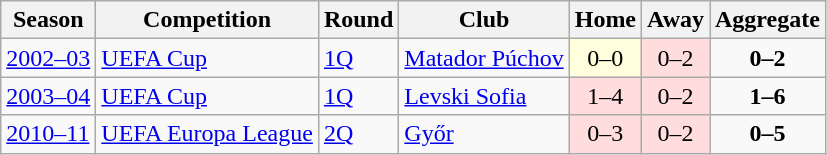<table class="wikitable mw-collapsible mw-collapsed">
<tr>
<th>Season</th>
<th>Competition</th>
<th>Round</th>
<th>Club</th>
<th>Home</th>
<th>Away</th>
<th>Aggregate</th>
</tr>
<tr>
<td><a href='#'>2002–03</a></td>
<td><a href='#'>UEFA Cup</a></td>
<td><a href='#'>1Q</a></td>
<td>  <a href='#'>Matador Púchov</a></td>
<td style="text-align:center; background:#ffd;">0–0</td>
<td style="text-align:center; background:#fdd;">0–2</td>
<td style="text-align:center;"><strong>0–2</strong></td>
</tr>
<tr>
<td><a href='#'>2003–04</a></td>
<td><a href='#'>UEFA Cup</a></td>
<td><a href='#'>1Q</a></td>
<td>  <a href='#'>Levski Sofia</a></td>
<td style="text-align:center; background:#fdd;">1–4</td>
<td style="text-align:center; background:#fdd;">0–2</td>
<td style="text-align:center;"><strong>1–6</strong></td>
</tr>
<tr>
<td><a href='#'>2010–11</a></td>
<td><a href='#'>UEFA Europa League</a></td>
<td><a href='#'>2Q</a></td>
<td> <a href='#'>Győr</a></td>
<td style="text-align:center; background:#fdd;">0–3</td>
<td style="text-align:center; background:#fdd;">0–2</td>
<td style="text-align:center;"><strong>0–5</strong></td>
</tr>
</table>
